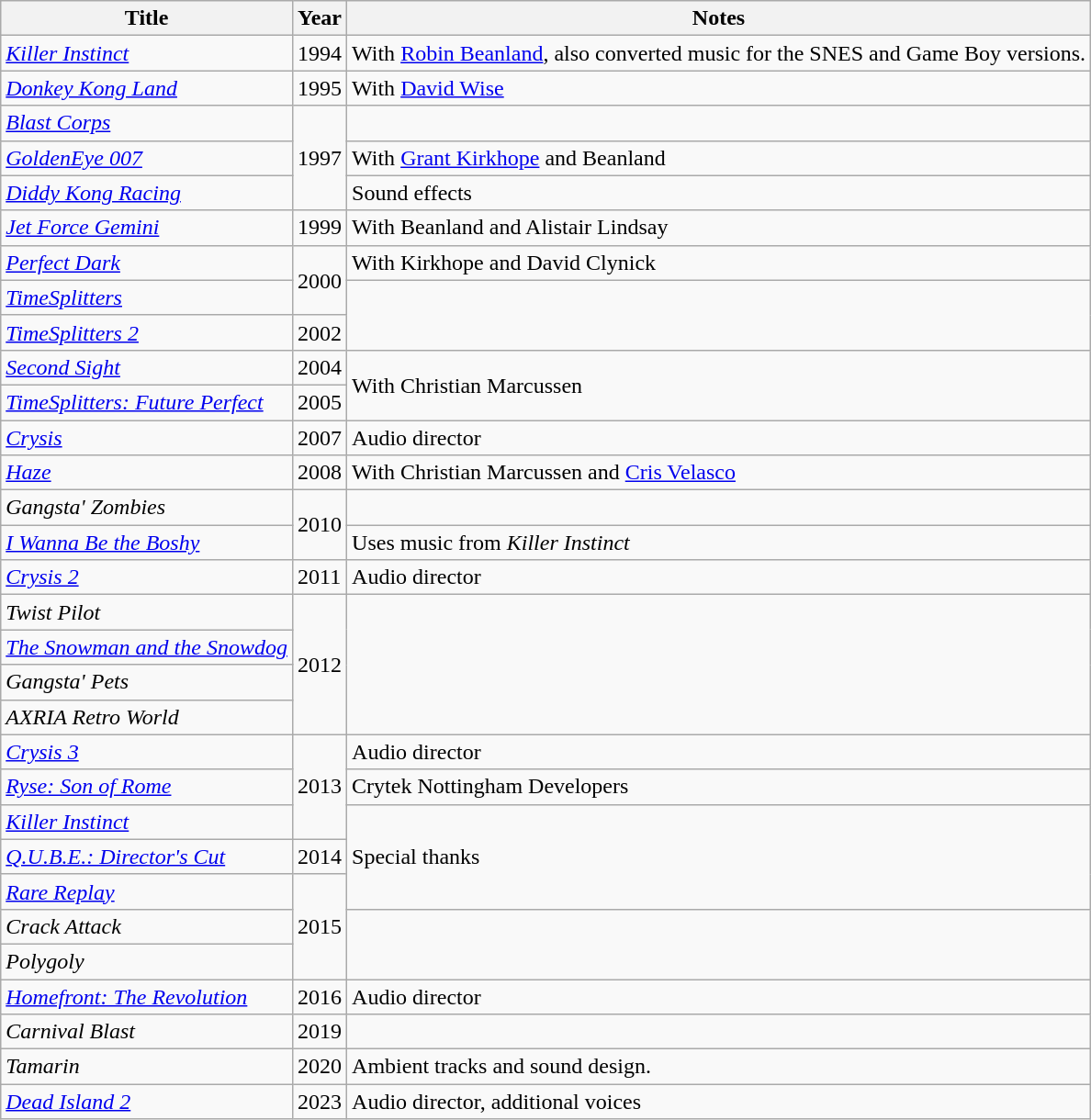<table class="wikitable sortable">
<tr>
<th>Title</th>
<th>Year</th>
<th>Notes</th>
</tr>
<tr>
<td><em><a href='#'>Killer Instinct</a></em></td>
<td>1994</td>
<td>With <a href='#'>Robin Beanland</a>, also converted music for the SNES and Game Boy versions.</td>
</tr>
<tr>
<td><em><a href='#'>Donkey Kong Land</a></em></td>
<td>1995</td>
<td>With <a href='#'>David Wise</a></td>
</tr>
<tr>
<td><em><a href='#'>Blast Corps</a></em></td>
<td rowspan="3">1997</td>
<td></td>
</tr>
<tr>
<td><em><a href='#'>GoldenEye 007</a></em></td>
<td>With <a href='#'>Grant Kirkhope</a> and Beanland</td>
</tr>
<tr>
<td><em><a href='#'>Diddy Kong Racing</a></em></td>
<td>Sound effects</td>
</tr>
<tr>
<td><em><a href='#'>Jet Force Gemini</a></em></td>
<td>1999</td>
<td>With Beanland and Alistair Lindsay</td>
</tr>
<tr>
<td><em><a href='#'>Perfect Dark</a></em></td>
<td rowspan="2">2000</td>
<td>With Kirkhope and David Clynick</td>
</tr>
<tr>
<td><em><a href='#'>TimeSplitters</a></em></td>
<td rowspan="2"></td>
</tr>
<tr>
<td><em><a href='#'>TimeSplitters 2</a></em></td>
<td>2002</td>
</tr>
<tr>
<td><em><a href='#'>Second Sight</a></em></td>
<td>2004</td>
<td rowspan="2">With Christian Marcussen</td>
</tr>
<tr>
<td><em><a href='#'>TimeSplitters: Future Perfect</a></em></td>
<td>2005</td>
</tr>
<tr>
<td><em><a href='#'>Crysis</a></em></td>
<td>2007</td>
<td>Audio director</td>
</tr>
<tr>
<td><em><a href='#'>Haze</a></em></td>
<td>2008</td>
<td>With Christian Marcussen and <a href='#'>Cris Velasco</a></td>
</tr>
<tr>
<td><em>Gangsta' Zombies</em></td>
<td rowspan="2">2010</td>
<td></td>
</tr>
<tr>
<td><em><a href='#'>I Wanna Be the Boshy</a></em></td>
<td>Uses music from <em>Killer Instinct</em></td>
</tr>
<tr>
<td><em><a href='#'>Crysis 2</a></em></td>
<td>2011</td>
<td>Audio director</td>
</tr>
<tr>
<td><em>Twist Pilot</em></td>
<td rowspan="4">2012</td>
<td rowspan="4"></td>
</tr>
<tr>
<td><em><a href='#'>The Snowman and the Snowdog</a></em></td>
</tr>
<tr>
<td><em>Gangsta' Pets</em></td>
</tr>
<tr>
<td><em>AXRIA Retro World</em></td>
</tr>
<tr>
<td><em><a href='#'>Crysis 3</a></em></td>
<td rowspan="3">2013</td>
<td>Audio director</td>
</tr>
<tr>
<td><em><a href='#'>Ryse: Son of Rome</a></em></td>
<td>Crytek Nottingham Developers</td>
</tr>
<tr>
<td><em><a href='#'>Killer Instinct</a></em></td>
<td rowspan="3">Special thanks</td>
</tr>
<tr>
<td><em><a href='#'>Q.U.B.E.: Director's Cut</a></em></td>
<td>2014</td>
</tr>
<tr>
<td><em><a href='#'>Rare Replay</a></em></td>
<td rowspan="3">2015</td>
</tr>
<tr>
<td><em>Crack Attack</em></td>
<td rowspan="2"></td>
</tr>
<tr>
<td><em>Polygoly</em></td>
</tr>
<tr>
<td><em><a href='#'>Homefront: The Revolution</a></em></td>
<td>2016</td>
<td>Audio director</td>
</tr>
<tr>
<td><em>Carnival Blast</em></td>
<td>2019</td>
<td></td>
</tr>
<tr>
<td><em>Tamarin</em></td>
<td>2020</td>
<td>Ambient tracks and sound design.</td>
</tr>
<tr>
<td><em><a href='#'>Dead Island 2</a></em></td>
<td>2023</td>
<td>Audio director, additional voices</td>
</tr>
</table>
